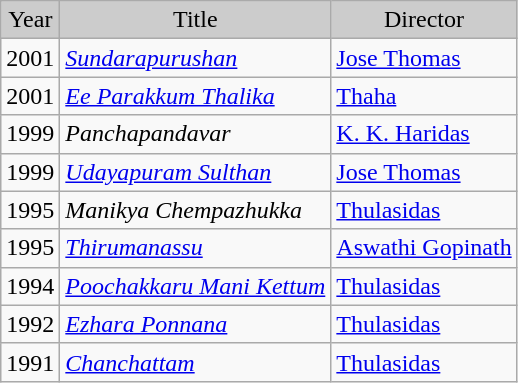<table class="wikitable">
<tr style="background:#ccc; text-align:center;">
<td>Year</td>
<td>Title</td>
<td>Director</td>
</tr>
<tr>
<td>2001</td>
<td><em><a href='#'>Sundarapurushan</a></em></td>
<td><a href='#'>Jose Thomas</a></td>
</tr>
<tr>
<td>2001</td>
<td><em><a href='#'>Ee Parakkum Thalika</a></em></td>
<td><a href='#'>Thaha</a></td>
</tr>
<tr>
<td>1999</td>
<td><em>Panchapandavar</em></td>
<td><a href='#'>K. K. Haridas</a></td>
</tr>
<tr>
<td>1999</td>
<td><em><a href='#'>Udayapuram Sulthan</a></em></td>
<td><a href='#'>Jose Thomas</a></td>
</tr>
<tr>
<td>1995</td>
<td><em>Manikya Chempazhukka</em></td>
<td><a href='#'>Thulasidas</a></td>
</tr>
<tr>
<td>1995</td>
<td><em><a href='#'>Thirumanassu</a></em></td>
<td><a href='#'>Aswathi Gopinath</a></td>
</tr>
<tr>
<td>1994</td>
<td><em><a href='#'>Poochakkaru Mani Kettum</a></em></td>
<td><a href='#'>Thulasidas</a></td>
</tr>
<tr>
<td>1992</td>
<td><em><a href='#'>Ezhara Ponnana</a></em></td>
<td><a href='#'>Thulasidas</a></td>
</tr>
<tr>
<td>1991</td>
<td><a href='#'><em>Chanchattam</em></a></td>
<td><a href='#'>Thulasidas</a></td>
</tr>
</table>
